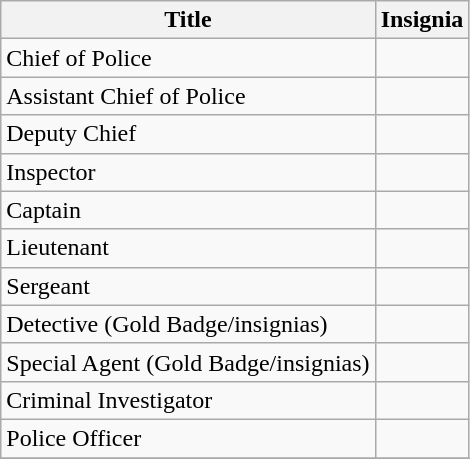<table class="wikitable">
<tr>
<th>Title</th>
<th>Insignia</th>
</tr>
<tr>
<td>Chief of Police</td>
<td></td>
</tr>
<tr>
<td>Assistant Chief of Police</td>
<td></td>
</tr>
<tr>
<td>Deputy Chief</td>
<td></td>
</tr>
<tr>
<td>Inspector</td>
<td></td>
</tr>
<tr>
<td>Captain</td>
<td></td>
</tr>
<tr>
<td>Lieutenant</td>
<td></td>
</tr>
<tr>
<td>Sergeant</td>
<td></td>
</tr>
<tr>
<td>Detective (Gold Badge/insignias)</td>
<td></td>
</tr>
<tr>
<td>Special Agent (Gold Badge/insignias)</td>
<td></td>
</tr>
<tr>
<td>Criminal Investigator</td>
<td></td>
</tr>
<tr>
<td>Police Officer</td>
<td></td>
</tr>
<tr>
</tr>
</table>
